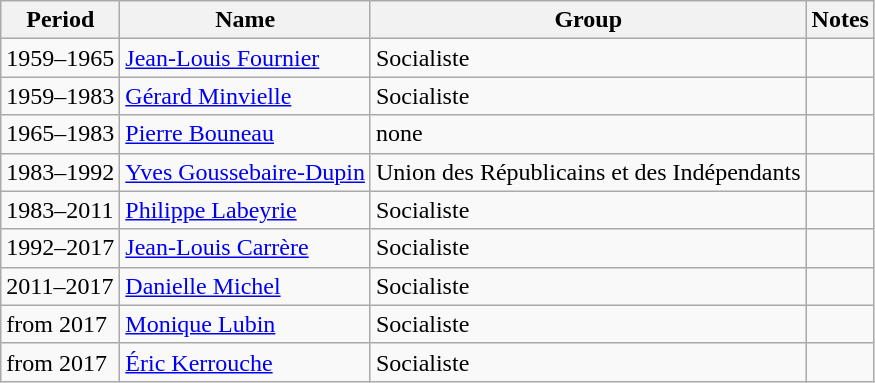<table class="wikitable sortable">
<tr>
<th>Period</th>
<th>Name</th>
<th>Group</th>
<th>Notes</th>
</tr>
<tr>
<td>1959–1965</td>
<td><a href='#'>Jean-Louis Fournier</a></td>
<td>Socialiste</td>
<td></td>
</tr>
<tr>
<td>1959–1983</td>
<td><a href='#'>Gérard Minvielle</a></td>
<td>Socialiste</td>
<td></td>
</tr>
<tr>
<td>1965–1983</td>
<td><a href='#'>Pierre Bouneau</a></td>
<td>none</td>
<td></td>
</tr>
<tr>
<td>1983–1992</td>
<td><a href='#'>Yves Goussebaire-Dupin</a></td>
<td>Union des Républicains et des Indépendants</td>
<td></td>
</tr>
<tr>
<td>1983–2011</td>
<td><a href='#'>Philippe Labeyrie</a></td>
<td>Socialiste</td>
<td></td>
</tr>
<tr>
<td>1992–2017</td>
<td><a href='#'>Jean-Louis Carrère</a></td>
<td>Socialiste</td>
<td></td>
</tr>
<tr>
<td>2011–2017</td>
<td><a href='#'>Danielle Michel</a></td>
<td>Socialiste</td>
<td></td>
</tr>
<tr>
<td>from 2017</td>
<td><a href='#'>Monique Lubin</a></td>
<td>Socialiste</td>
<td></td>
</tr>
<tr>
<td>from 2017</td>
<td><a href='#'>Éric Kerrouche</a></td>
<td>Socialiste</td>
<td></td>
</tr>
</table>
